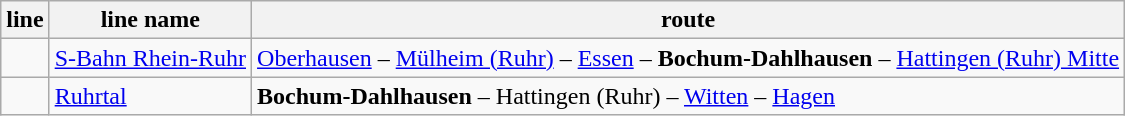<table class=wikitable>
<tr class="hintergrundfarbe5">
<th>line</th>
<th>line name</th>
<th>route</th>
</tr>
<tr>
<td></td>
<td><a href='#'>S-Bahn Rhein-Ruhr</a></td>
<td><a href='#'>Oberhausen</a> – <a href='#'>Mülheim (Ruhr)</a> – <a href='#'>Essen</a> – <strong>Bochum-Dahlhausen</strong> – <a href='#'>Hattingen (Ruhr) Mitte</a></td>
</tr>
<tr>
<td></td>
<td><a href='#'>Ruhrtal</a></td>
<td><strong>Bochum-Dahlhausen</strong> – Hattingen (Ruhr) – <a href='#'>Witten</a> – <a href='#'>Hagen</a></td>
</tr>
</table>
